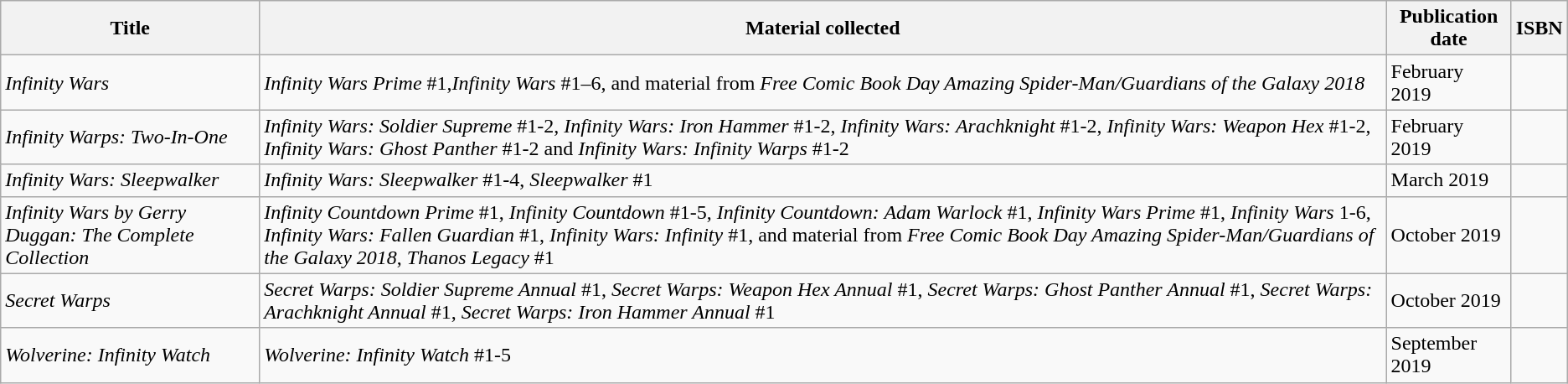<table class="wikitable">
<tr>
<th>Title</th>
<th>Material collected</th>
<th>Publication date</th>
<th>ISBN</th>
</tr>
<tr>
<td><em>Infinity Wars</em></td>
<td><em>Infinity Wars Prime</em> #1,<em>Infinity Wars</em> #1–6, and material from <em>Free Comic Book Day Amazing Spider-Man/Guardians of the Galaxy 2018</em></td>
<td>February 2019</td>
<td></td>
</tr>
<tr>
<td><em>Infinity Warps: Two-In-One</em></td>
<td><em>Infinity Wars: Soldier Supreme</em> #1-2, <em>Infinity Wars: Iron Hammer</em> #1-2, <em>Infinity Wars: Arachknight</em> #1-2, <em>Infinity Wars: Weapon Hex</em> #1-2, <em>Infinity Wars: Ghost Panther</em> #1-2 and <em>Infinity Wars: Infinity Warps</em> #1-2</td>
<td>February 2019</td>
<td></td>
</tr>
<tr>
<td><em>Infinity Wars: Sleepwalker</em></td>
<td><em>Infinity Wars: Sleepwalker</em> #1-4, <em>Sleepwalker</em> #1</td>
<td>March 2019</td>
<td></td>
</tr>
<tr>
<td><em>Infinity Wars by Gerry Duggan: The Complete Collection</em></td>
<td><em>Infinity Countdown Prime</em> #1, <em>Infinity Countdown</em> #1-5, <em>Infinity Countdown: Adam Warlock</em> #1, <em>Infinity Wars Prime</em> #1, <em>Infinity Wars</em> 1-6, <em>Infinity Wars: Fallen Guardian</em> #1, <em>Infinity Wars: Infinity</em> #1, and material from <em>Free Comic Book Day Amazing Spider-Man/Guardians of the Galaxy 2018</em>, <em>Thanos Legacy</em> #1</td>
<td>October 2019</td>
<td></td>
</tr>
<tr>
<td><em>Secret Warps</em></td>
<td><em>Secret Warps: Soldier Supreme Annual</em> #1, <em>Secret Warps: Weapon Hex Annual</em> #1, <em>Secret Warps: Ghost Panther Annual</em> #1, <em>Secret Warps: Arachknight Annual</em> #1, <em>Secret Warps: Iron Hammer Annual</em> #1</td>
<td>October 2019</td>
<td></td>
</tr>
<tr>
<td><em>Wolverine: Infinity Watch</em></td>
<td><em>Wolverine: Infinity Watch</em> #1-5</td>
<td>September 2019</td>
<td></td>
</tr>
</table>
